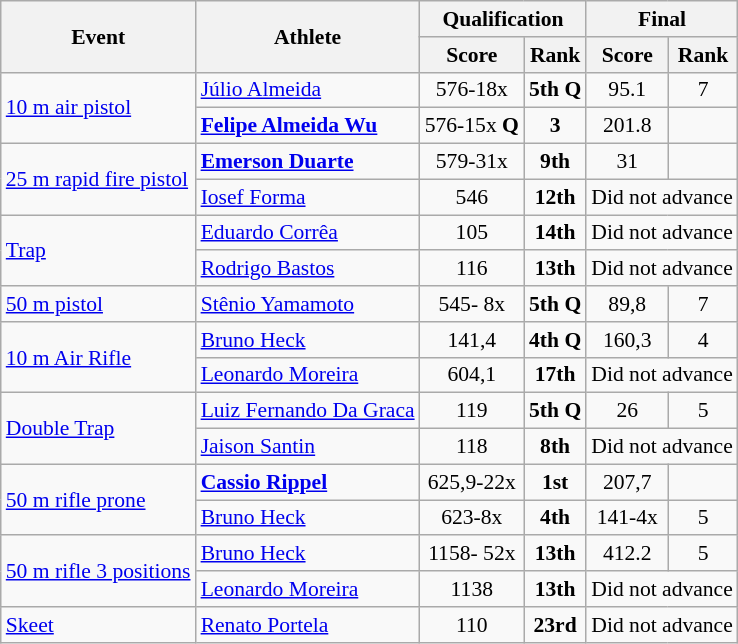<table class="wikitable" style="font-size:90%">
<tr>
<th rowspan="2">Event</th>
<th rowspan="2">Athlete</th>
<th colspan="2">Qualification</th>
<th colspan="2">Final</th>
</tr>
<tr>
<th>Score</th>
<th>Rank</th>
<th>Score</th>
<th>Rank</th>
</tr>
<tr>
<td rowspan=2><a href='#'>10 m air pistol</a></td>
<td><a href='#'>Júlio Almeida</a></td>
<td align=center>576-18x</td>
<td align=center><strong>5th Q</strong></td>
<td align=center>95.1</td>
<td align=center>7</td>
</tr>
<tr>
<td><strong><a href='#'>Felipe Almeida Wu</a></strong></td>
<td align=center>576-15x <strong>Q</strong></td>
<td align=center><strong>3</strong></td>
<td align=center>201.8</td>
<td align=center></td>
</tr>
<tr>
<td rowspan=2><a href='#'>25 m rapid fire pistol</a></td>
<td><strong><a href='#'>Emerson Duarte</a></strong></td>
<td align=center>579-31x</td>
<td align=center><strong>9th</strong></td>
<td align=center>31</td>
<td align=center></td>
</tr>
<tr>
<td><a href='#'>Iosef Forma</a></td>
<td align=center>546</td>
<td align=center><strong>12th</strong></td>
<td align=center colspan=2>Did not advance</td>
</tr>
<tr>
<td rowspan=2><a href='#'>Trap</a></td>
<td><a href='#'>Eduardo Corrêa</a></td>
<td align=center>105</td>
<td align=center><strong>14th</strong></td>
<td align=center colspan=2>Did not advance</td>
</tr>
<tr>
<td><a href='#'>Rodrigo Bastos</a></td>
<td align=center>116</td>
<td align=center><strong>13th</strong></td>
<td align=center colspan=2>Did not advance</td>
</tr>
<tr>
<td><a href='#'>50 m pistol</a></td>
<td><a href='#'>Stênio Yamamoto</a></td>
<td align=center>545- 8x</td>
<td align=center><strong>5th Q</strong></td>
<td align=center>89,8</td>
<td align=center>7</td>
</tr>
<tr>
<td rowspan=2><a href='#'>10 m Air Rifle</a></td>
<td><a href='#'>Bruno Heck</a></td>
<td align=center>141,4</td>
<td align=center><strong>4th Q</strong></td>
<td align=center>160,3</td>
<td align=center>4</td>
</tr>
<tr>
<td><a href='#'>Leonardo Moreira</a></td>
<td align=center>604,1</td>
<td align=center><strong>17th</strong></td>
<td align=center colspan=2>Did not advance</td>
</tr>
<tr>
<td rowspan=2><a href='#'>Double Trap</a></td>
<td><a href='#'>Luiz Fernando Da Graca</a></td>
<td align=center>119</td>
<td align=center><strong>5th Q</strong></td>
<td align=center>26</td>
<td align=center>5</td>
</tr>
<tr>
<td><a href='#'>Jaison Santin</a></td>
<td align=center>118</td>
<td align=center><strong>8th</strong></td>
<td align=center colspan=2>Did not advance</td>
</tr>
<tr>
<td rowspan=2><a href='#'>50 m rifle prone</a></td>
<td><strong><a href='#'>Cassio Rippel</a></strong></td>
<td align=center>625,9-22x</td>
<td align=center><strong>1st</strong></td>
<td align=center>207,7</td>
<td align=center></td>
</tr>
<tr>
<td><a href='#'>Bruno Heck</a></td>
<td align=center>623-8x</td>
<td align=center><strong>4th</strong></td>
<td align=center>141-4x</td>
<td align=center>5</td>
</tr>
<tr>
<td rowspan=2><a href='#'>50 m rifle 3 positions</a></td>
<td><a href='#'>Bruno Heck</a></td>
<td align=center>1158- 52x</td>
<td align=center><strong>13th</strong></td>
<td align=center>412.2</td>
<td align=center>5</td>
</tr>
<tr>
<td><a href='#'>Leonardo Moreira</a></td>
<td align=center>1138</td>
<td align=center><strong>13th</strong></td>
<td align=center colspan=2>Did not advance</td>
</tr>
<tr>
<td><a href='#'>Skeet</a></td>
<td><a href='#'>Renato Portela</a></td>
<td align=center>110</td>
<td align=center><strong>23rd</strong></td>
<td align=center colspan=2>Did not advance</td>
</tr>
</table>
